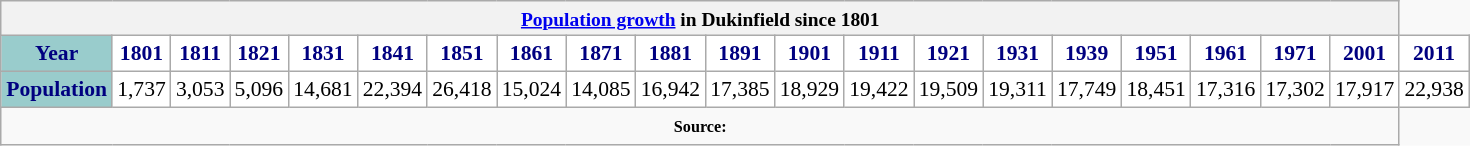<table class="wikitable" style="font-size:90%;width:70%;border:0px;text-align:center;line-height:120%;margin:1em auto;">
<tr>
<th colspan="20" style="text-align:center;font-size:90%;"><a href='#'>Population growth</a> in Dukinfield since 1801</th>
</tr>
<tr>
<th style="background: #99CCCC; color: #000080" height="17">Year</th>
<th style="background: #FFFFFF; color:#000080;">1801</th>
<th style="background: #FFFFFF; color:#000080;">1811</th>
<th style="background: #FFFFFF; color:#000080;">1821</th>
<th style="background: #FFFFFF; color:#000080;">1831</th>
<th style="background: #FFFFFF; color:#000080;">1841</th>
<th style="background: #FFFFFF; color:#000080;">1851</th>
<th style="background: #FFFFFF; color:#000080;">1861</th>
<th style="background: #FFFFFF; color:#000080;">1871</th>
<th style="background: #FFFFFF; color:#000080;">1881</th>
<th style="background: #FFFFFF; color:#000080;">1891</th>
<th style="background: #FFFFFF; color:#000080;">1901</th>
<th style="background: #FFFFFF; color:#000080;">1911</th>
<th style="background: #FFFFFF; color:#000080;">1921</th>
<th style="background: #FFFFFF; color:#000080;">1931</th>
<th style="background: #FFFFFF; color:#000080;">1939</th>
<th style="background: #FFFFFF; color:#000080;">1951</th>
<th style="background: #FFFFFF; color:#000080;">1961</th>
<th style="background: #FFFFFF; color:#000080;">1971</th>
<th style="background: #FFFFFF; color:#000080;">2001</th>
<th style="background: #FFFFFF; color:#000080;">2011</th>
</tr>
<tr Align="center">
<th style="background: #99CCCC; color: #000080" height="17">Population</th>
<td style="background: #FFFFFF; color: black;">1,737</td>
<td style="background: #FFFFFF; color: black;">3,053</td>
<td style="background: #FFFFFF; color: black;">5,096</td>
<td style="background: #FFFFFF; color: black;">14,681</td>
<td style="background: #FFFFFF; color: black;">22,394</td>
<td style="background: #FFFFFF; color: black;">26,418</td>
<td style="background: #FFFFFF; color: black;">15,024</td>
<td style="background: #FFFFFF; color: black;">14,085</td>
<td style="background: #FFFFFF; color: black;">16,942</td>
<td style="background: #FFFFFF; color: black;">17,385</td>
<td style="background: #FFFFFF; color: black;">18,929</td>
<td style="background: #FFFFFF; color: black;">19,422</td>
<td style="background: #FFFFFF; color: black;">19,509</td>
<td style="background: #FFFFFF; color: black;">19,311</td>
<td style="background: #FFFFFF; color: black;">17,749</td>
<td style="background: #FFFFFF; color: black;">18,451</td>
<td style="background: #FFFFFF; color: black;">17,316</td>
<td style="background: #FFFFFF; color: black;">17,302</td>
<td style="background: #FFFFFF; color: black;">17,917</td>
<td style="background: #FFFFFF; color: black;">22,938</td>
</tr>
<tr>
<td colspan="20" style="text-align:center;font-size:90%;"><small><strong>Source: </strong></small></td>
</tr>
</table>
